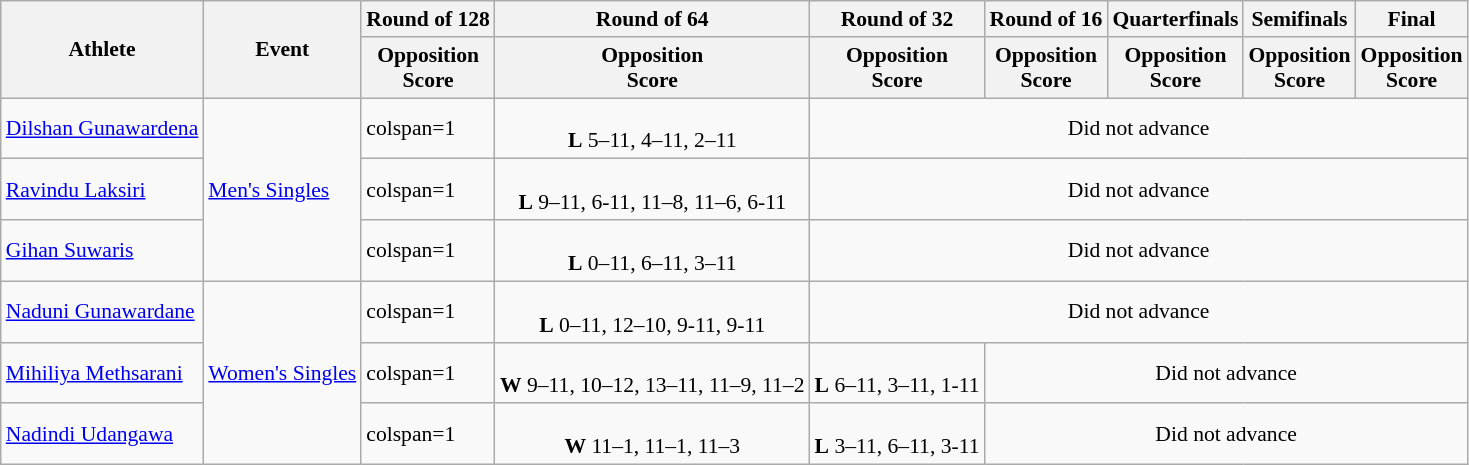<table class=wikitable style="font-size:90%">
<tr>
<th rowspan="2">Athlete</th>
<th rowspan="2">Event</th>
<th>Round of 128</th>
<th>Round of 64</th>
<th>Round of 32</th>
<th>Round of 16</th>
<th>Quarterfinals</th>
<th>Semifinals</th>
<th>Final</th>
</tr>
<tr>
<th>Opposition<br>Score</th>
<th>Opposition<br>Score</th>
<th>Opposition<br>Score</th>
<th>Opposition<br>Score</th>
<th>Opposition<br>Score</th>
<th>Opposition<br>Score</th>
<th>Opposition<br>Score</th>
</tr>
<tr>
<td><a href='#'>Dilshan Gunawardena</a></td>
<td rowspan="3"><a href='#'>Men's Singles</a></td>
<td>colspan=1 </td>
<td align=center><br><strong>L</strong> 5–11, 4–11, 2–11</td>
<td colspan=5 align=center>Did not advance</td>
</tr>
<tr>
<td><a href='#'>Ravindu Laksiri</a></td>
<td>colspan=1 </td>
<td align=center><br><strong>L</strong> 9–11, 6-11, 11–8, 11–6, 6-11</td>
<td colspan=5 align=center>Did not advance</td>
</tr>
<tr>
<td><a href='#'>Gihan Suwaris</a></td>
<td>colspan=1 </td>
<td align=center><br><strong>L</strong> 0–11, 6–11, 3–11</td>
<td colspan=5 align=center>Did not advance</td>
</tr>
<tr>
<td><a href='#'>Naduni Gunawardane</a></td>
<td rowspan="3"><a href='#'>Women's Singles</a></td>
<td>colspan=1 </td>
<td align=center><br><strong>L</strong> 0–11, 12–10, 9-11, 9-11</td>
<td colspan=5 align=center>Did not advance</td>
</tr>
<tr>
<td><a href='#'>Mihiliya Methsarani</a></td>
<td>colspan=1 </td>
<td align=center><br><strong>W</strong> 9–11, 10–12, 13–11, 11–9, 11–2</td>
<td align=center><br><strong>L</strong> 6–11, 3–11, 1-11</td>
<td colspan=4 align=center>Did not advance</td>
</tr>
<tr>
<td><a href='#'>Nadindi Udangawa</a></td>
<td>colspan=1 </td>
<td align=center><br><strong>W</strong> 11–1, 11–1, 11–3</td>
<td align=center><br><strong>L</strong> 3–11, 6–11, 3-11</td>
<td colspan=4 align=center>Did not advance</td>
</tr>
</table>
